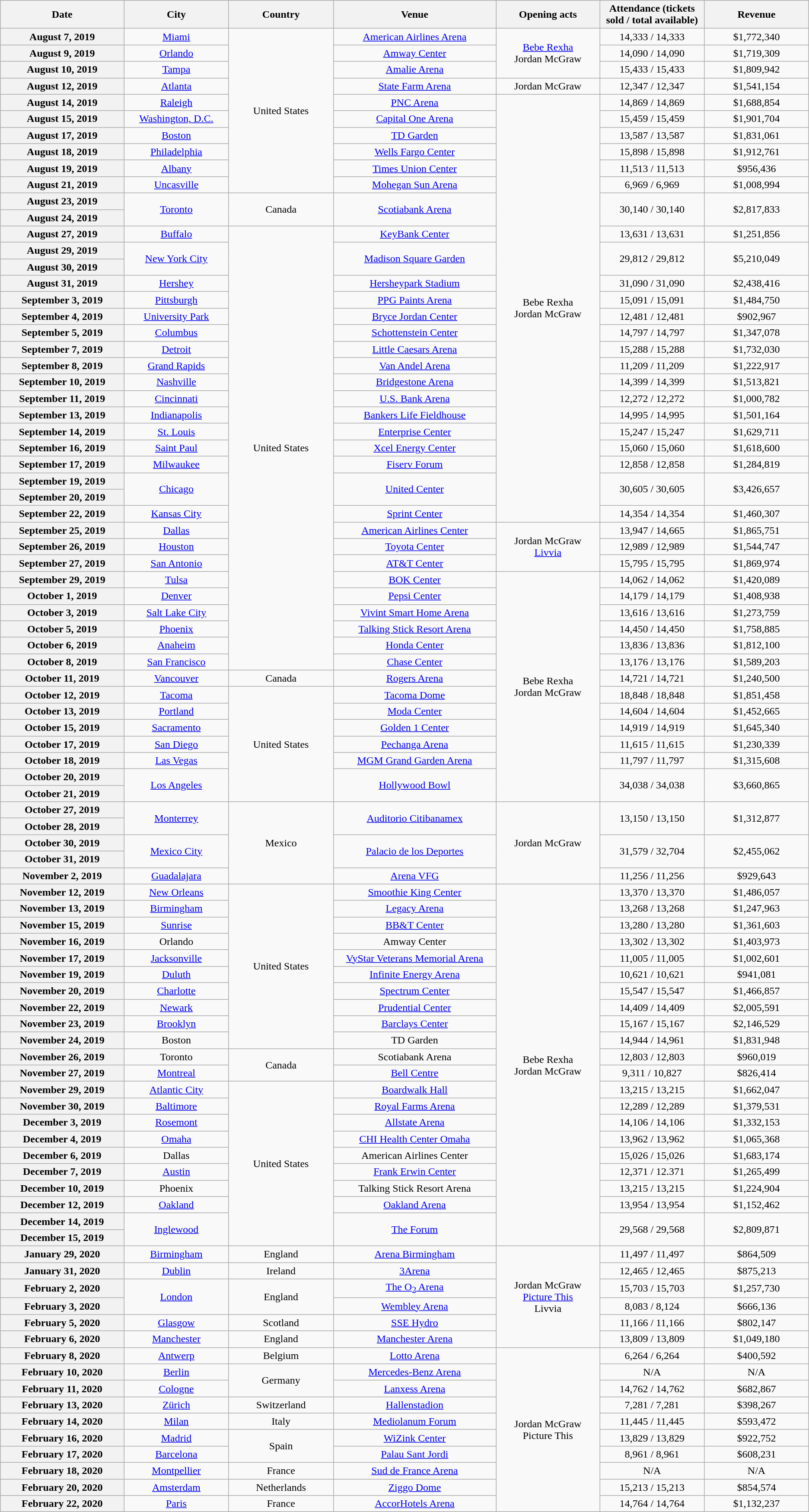<table class="wikitable plainrowheaders" style="text-align:center;">
<tr>
<th scope="col" style="width:12em;">Date</th>
<th scope="col" style="width:10em;">City</th>
<th scope="col" style="width:10em;">Country</th>
<th scope="col" style="width:16em;">Venue</th>
<th scope="col" style="width:10em;">Opening acts</th>
<th scope="col" style="width:10em;">Attendance (tickets sold / total available)</th>
<th scope="col" style="width:10em;">Revenue</th>
</tr>
<tr>
<th scope="row" style="text-align:center;">August 7, 2019</th>
<td><a href='#'>Miami</a></td>
<td rowspan="10">United States</td>
<td><a href='#'>American Airlines Arena</a></td>
<td rowspan="3"><a href='#'>Bebe Rexha</a><br>Jordan McGraw</td>
<td>14,333 / 14,333</td>
<td>$1,772,340</td>
</tr>
<tr>
<th scope="row" style="text-align:center;">August 9, 2019</th>
<td><a href='#'>Orlando</a></td>
<td><a href='#'>Amway Center</a></td>
<td>14,090 / 14,090</td>
<td>$1,719,309</td>
</tr>
<tr>
<th scope="row" style="text-align:center;">August 10, 2019</th>
<td><a href='#'>Tampa</a></td>
<td><a href='#'>Amalie Arena</a></td>
<td>15,433 / 15,433</td>
<td>$1,809,942</td>
</tr>
<tr>
<th scope="row" style="text-align:center;">August 12, 2019</th>
<td><a href='#'>Atlanta</a></td>
<td><a href='#'>State Farm Arena</a></td>
<td>Jordan McGraw</td>
<td>12,347 / 12,347</td>
<td>$1,541,154</td>
</tr>
<tr>
<th scope="row" style="text-align:center;">August 14, 2019</th>
<td><a href='#'>Raleigh</a></td>
<td><a href='#'>PNC Arena</a></td>
<td rowspan="26">Bebe Rexha<br>Jordan McGraw</td>
<td>14,869 / 14,869</td>
<td>$1,688,854</td>
</tr>
<tr>
<th scope="row" style="text-align:center;">August 15, 2019</th>
<td><a href='#'>Washington, D.C.</a></td>
<td><a href='#'>Capital One Arena</a></td>
<td>15,459 / 15,459</td>
<td>$1,901,704</td>
</tr>
<tr>
<th scope="row" style="text-align:center;">August 17, 2019</th>
<td><a href='#'>Boston</a></td>
<td><a href='#'>TD Garden</a></td>
<td>13,587 / 13,587</td>
<td>$1,831,061</td>
</tr>
<tr>
<th scope="row" style="text-align:center;">August 18, 2019</th>
<td><a href='#'>Philadelphia</a></td>
<td><a href='#'>Wells Fargo Center</a></td>
<td>15,898 / 15,898</td>
<td>$1,912,761</td>
</tr>
<tr>
<th scope="row" style="text-align:center;">August 19, 2019</th>
<td><a href='#'>Albany</a></td>
<td><a href='#'>Times Union Center</a></td>
<td>11,513 / 11,513</td>
<td>$956,436</td>
</tr>
<tr>
<th scope="row" style="text-align:center;">August 21, 2019</th>
<td><a href='#'>Uncasville</a></td>
<td><a href='#'>Mohegan Sun Arena</a></td>
<td>6,969 / 6,969</td>
<td>$1,008,994</td>
</tr>
<tr>
<th scope="row" style="text-align:center;">August 23, 2019</th>
<td rowspan="2"><a href='#'>Toronto</a></td>
<td rowspan="2">Canada</td>
<td rowspan="2"><a href='#'>Scotiabank Arena</a></td>
<td rowspan="2">30,140 / 30,140</td>
<td rowspan="2">$2,817,833</td>
</tr>
<tr>
<th scope="row" style="text-align:center;">August 24, 2019</th>
</tr>
<tr>
<th scope="row" style="text-align:center;">August 27, 2019</th>
<td><a href='#'>Buffalo</a></td>
<td rowspan="27">United States</td>
<td><a href='#'>KeyBank Center</a></td>
<td>13,631 / 13,631</td>
<td>$1,251,856</td>
</tr>
<tr>
<th scope="row" style="text-align:center;">August 29, 2019</th>
<td rowspan="2"><a href='#'>New York City</a></td>
<td rowspan="2"><a href='#'>Madison Square Garden</a></td>
<td rowspan="2">29,812 / 29,812</td>
<td rowspan="2">$5,210,049</td>
</tr>
<tr>
<th scope="row" style="text-align:center;">August 30, 2019</th>
</tr>
<tr>
<th scope="row" style="text-align:center;">August 31, 2019</th>
<td><a href='#'>Hershey</a></td>
<td><a href='#'>Hersheypark Stadium</a></td>
<td>31,090 / 31,090</td>
<td>$2,438,416</td>
</tr>
<tr>
<th scope="row" style="text-align:center;">September 3, 2019</th>
<td><a href='#'>Pittsburgh</a></td>
<td><a href='#'>PPG Paints Arena</a></td>
<td>15,091 / 15,091</td>
<td>$1,484,750</td>
</tr>
<tr>
<th scope="row" style="text-align:center;">September 4, 2019</th>
<td><a href='#'>University Park</a></td>
<td><a href='#'>Bryce Jordan Center</a></td>
<td>12,481 / 12,481</td>
<td>$902,967</td>
</tr>
<tr>
<th scope="row" style="text-align:center;">September 5, 2019</th>
<td><a href='#'>Columbus</a></td>
<td><a href='#'>Schottenstein Center</a></td>
<td>14,797 / 14,797</td>
<td>$1,347,078</td>
</tr>
<tr>
<th scope="row" style="text-align:center;">September 7, 2019</th>
<td><a href='#'>Detroit</a></td>
<td><a href='#'>Little Caesars Arena</a></td>
<td>15,288 / 15,288</td>
<td>$1,732,030</td>
</tr>
<tr>
<th scope="row" style="text-align:center;">September 8, 2019</th>
<td><a href='#'>Grand Rapids</a></td>
<td><a href='#'>Van Andel Arena</a></td>
<td>11,209 / 11,209</td>
<td>$1,222,917</td>
</tr>
<tr>
<th scope="row" style="text-align:center;">September 10, 2019</th>
<td><a href='#'>Nashville</a></td>
<td><a href='#'>Bridgestone Arena</a></td>
<td>14,399 / 14,399</td>
<td>$1,513,821</td>
</tr>
<tr>
<th scope="row" style="text-align:center;">September 11, 2019</th>
<td><a href='#'>Cincinnati</a></td>
<td><a href='#'>U.S. Bank Arena</a></td>
<td>12,272 / 12,272</td>
<td>$1,000,782</td>
</tr>
<tr>
<th scope="row" style="text-align:center;">September 13, 2019</th>
<td><a href='#'>Indianapolis</a></td>
<td><a href='#'>Bankers Life Fieldhouse</a></td>
<td>14,995 / 14,995</td>
<td>$1,501,164</td>
</tr>
<tr>
<th scope="row" style="text-align:center;">September 14, 2019</th>
<td><a href='#'>St. Louis</a></td>
<td><a href='#'>Enterprise Center</a></td>
<td>15,247 / 15,247</td>
<td>$1,629,711</td>
</tr>
<tr>
<th scope="row" style="text-align:center;">September 16, 2019</th>
<td><a href='#'>Saint Paul</a></td>
<td><a href='#'>Xcel Energy Center</a></td>
<td>15,060 / 15,060</td>
<td>$1,618,600</td>
</tr>
<tr>
<th scope="row" style="text-align:center;">September 17, 2019</th>
<td><a href='#'>Milwaukee</a></td>
<td><a href='#'>Fiserv Forum</a></td>
<td>12,858 / 12,858</td>
<td>$1,284,819</td>
</tr>
<tr>
<th scope="row" style="text-align:center;">September 19, 2019</th>
<td rowspan="2"><a href='#'>Chicago</a></td>
<td rowspan="2"><a href='#'>United Center</a></td>
<td rowspan="2">30,605 / 30,605</td>
<td rowspan="2">$3,426,657</td>
</tr>
<tr>
<th scope="row" style="text-align:center;">September 20, 2019</th>
</tr>
<tr>
<th scope="row" style="text-align:center;">September 22, 2019</th>
<td><a href='#'>Kansas City</a></td>
<td><a href='#'>Sprint Center</a></td>
<td>14,354 / 14,354</td>
<td>$1,460,307</td>
</tr>
<tr>
<th scope="row" style="text-align:center;">September 25, 2019</th>
<td><a href='#'>Dallas</a></td>
<td><a href='#'>American Airlines Center</a></td>
<td rowspan="3">Jordan McGraw<br><a href='#'>Livvia</a></td>
<td>13,947 / 14,665</td>
<td>$1,865,751</td>
</tr>
<tr>
<th scope="row" style="text-align:center;">September 26, 2019</th>
<td><a href='#'>Houston</a></td>
<td><a href='#'>Toyota Center</a></td>
<td>12,989 / 12,989</td>
<td>$1,544,747</td>
</tr>
<tr>
<th scope="row" style="text-align:center;">September 27, 2019</th>
<td><a href='#'>San Antonio</a></td>
<td><a href='#'>AT&T Center</a></td>
<td>15,795 / 15,795</td>
<td>$1,869,974</td>
</tr>
<tr>
<th scope="row" style="text-align:center;">September 29, 2019</th>
<td><a href='#'>Tulsa</a></td>
<td><a href='#'>BOK Center</a></td>
<td rowspan="14">Bebe Rexha<br>Jordan McGraw</td>
<td>14,062 / 14,062</td>
<td>$1,420,089</td>
</tr>
<tr>
<th scope="row" style="text-align:center;">October 1, 2019</th>
<td><a href='#'>Denver</a></td>
<td><a href='#'>Pepsi Center</a></td>
<td>14,179 / 14,179</td>
<td>$1,408,938</td>
</tr>
<tr>
<th scope="row" style="text-align:center;">October 3, 2019</th>
<td><a href='#'>Salt Lake City</a></td>
<td><a href='#'>Vivint Smart Home Arena</a></td>
<td>13,616 / 13,616</td>
<td>$1,273,759</td>
</tr>
<tr>
<th scope="row" style="text-align:center;">October 5, 2019</th>
<td><a href='#'>Phoenix</a></td>
<td><a href='#'>Talking Stick Resort Arena</a></td>
<td>14,450 / 14,450</td>
<td>$1,758,885</td>
</tr>
<tr>
<th scope="row" style="text-align:center;">October 6, 2019</th>
<td><a href='#'>Anaheim</a></td>
<td><a href='#'>Honda Center</a></td>
<td>13,836 / 13,836</td>
<td>$1,812,100</td>
</tr>
<tr>
<th scope="row" style="text-align:center;">October 8, 2019</th>
<td><a href='#'>San Francisco</a></td>
<td><a href='#'>Chase Center</a></td>
<td>13,176 / 13,176</td>
<td>$1,589,203</td>
</tr>
<tr>
<th scope="row" style="text-align:center;">October 11, 2019</th>
<td><a href='#'>Vancouver</a></td>
<td>Canada</td>
<td><a href='#'>Rogers Arena</a></td>
<td>14,721 / 14,721</td>
<td>$1,240,500</td>
</tr>
<tr>
<th scope="row" style="text-align:center;">October 12, 2019</th>
<td><a href='#'>Tacoma</a></td>
<td rowspan="7">United States</td>
<td><a href='#'>Tacoma Dome</a></td>
<td>18,848 / 18,848</td>
<td>$1,851,458</td>
</tr>
<tr>
<th scope="row" style="text-align:center;">October 13, 2019</th>
<td><a href='#'>Portland</a></td>
<td><a href='#'>Moda Center</a></td>
<td>14,604 / 14,604</td>
<td>$1,452,665</td>
</tr>
<tr>
<th scope="row" style="text-align:center;">October 15, 2019</th>
<td><a href='#'>Sacramento</a></td>
<td><a href='#'>Golden 1 Center</a></td>
<td>14,919 / 14,919</td>
<td>$1,645,340</td>
</tr>
<tr>
<th scope="row" style="text-align:center;">October 17, 2019</th>
<td><a href='#'>San Diego</a></td>
<td><a href='#'>Pechanga Arena</a></td>
<td>11,615 / 11,615</td>
<td>$1,230,339</td>
</tr>
<tr>
<th scope="row" style="text-align:center;">October 18, 2019</th>
<td><a href='#'>Las Vegas</a></td>
<td><a href='#'>MGM Grand Garden Arena</a></td>
<td>11,797 / 11,797</td>
<td>$1,315,608</td>
</tr>
<tr>
<th scope="row" style="text-align:center;">October 20, 2019</th>
<td rowspan="2"><a href='#'>Los Angeles</a></td>
<td rowspan="2"><a href='#'>Hollywood Bowl</a></td>
<td rowspan="2">34,038 / 34,038</td>
<td rowspan="2">$3,660,865</td>
</tr>
<tr>
<th scope="row" style="text-align:center;">October 21, 2019</th>
</tr>
<tr>
<th scope="row" style="text-align:center;">October 27, 2019</th>
<td rowspan="2"><a href='#'>Monterrey</a></td>
<td rowspan="5">Mexico</td>
<td rowspan="2"><a href='#'>Auditorio Citibanamex</a></td>
<td rowspan="5">Jordan McGraw</td>
<td rowspan="2">13,150 / 13,150</td>
<td rowspan="2">$1,312,877</td>
</tr>
<tr>
<th scope="row" style="text-align:center;">October 28, 2019</th>
</tr>
<tr>
<th scope="row" style="text-align:center;">October 30, 2019</th>
<td rowspan="2"><a href='#'>Mexico City</a></td>
<td rowspan="2"><a href='#'>Palacio de los Deportes</a></td>
<td rowspan="2">31,579 / 32,704</td>
<td rowspan="2">$2,455,062</td>
</tr>
<tr>
<th scope="row" style="text-align:center;">October 31, 2019</th>
</tr>
<tr>
<th scope="row" style="text-align:center;">November 2, 2019</th>
<td><a href='#'>Guadalajara</a></td>
<td><a href='#'>Arena VFG</a></td>
<td>11,256 / 11,256</td>
<td>$929,643</td>
</tr>
<tr>
<th scope="row" style="text-align:center;">November 12, 2019</th>
<td><a href='#'>New Orleans</a></td>
<td rowspan="10">United States</td>
<td><a href='#'>Smoothie King Center</a></td>
<td rowspan="22">Bebe Rexha<br>Jordan McGraw</td>
<td>13,370 / 13,370</td>
<td>$1,486,057</td>
</tr>
<tr>
<th scope="row" style="text-align:center;">November 13, 2019</th>
<td><a href='#'>Birmingham</a></td>
<td><a href='#'>Legacy Arena</a></td>
<td>13,268 / 13,268</td>
<td>$1,247,963</td>
</tr>
<tr>
<th scope="row" style="text-align:center;">November 15, 2019</th>
<td><a href='#'>Sunrise</a></td>
<td><a href='#'>BB&T Center</a></td>
<td>13,280 / 13,280</td>
<td>$1,361,603</td>
</tr>
<tr>
<th scope="row" style="text-align:center;">November 16, 2019</th>
<td>Orlando</td>
<td>Amway Center</td>
<td>13,302 / 13,302</td>
<td>$1,403,973</td>
</tr>
<tr>
<th scope="row" style="text-align:center;">November 17, 2019</th>
<td><a href='#'>Jacksonville</a></td>
<td><a href='#'>VyStar Veterans Memorial Arena</a></td>
<td>11,005 / 11,005</td>
<td>$1,002,601</td>
</tr>
<tr>
<th scope="row" style="text-align:center;">November 19, 2019</th>
<td><a href='#'>Duluth</a></td>
<td><a href='#'>Infinite Energy Arena</a></td>
<td>10,621 / 10,621</td>
<td>$941,081</td>
</tr>
<tr>
<th scope="row" style="text-align:center;">November 20, 2019</th>
<td><a href='#'>Charlotte</a></td>
<td><a href='#'>Spectrum Center</a></td>
<td>15,547 / 15,547</td>
<td>$1,466,857</td>
</tr>
<tr>
<th scope="row" style="text-align:center;">November 22, 2019</th>
<td><a href='#'>Newark</a></td>
<td><a href='#'>Prudential Center</a></td>
<td>14,409 / 14,409</td>
<td>$2,005,591</td>
</tr>
<tr>
<th scope="row" style="text-align:center;">November 23, 2019</th>
<td><a href='#'>Brooklyn</a></td>
<td><a href='#'>Barclays Center</a></td>
<td>15,167 / 15,167</td>
<td>$2,146,529</td>
</tr>
<tr>
<th scope="row" style="text-align:center;">November 24, 2019</th>
<td>Boston</td>
<td>TD Garden</td>
<td>14,944 / 14,961</td>
<td>$1,831,948</td>
</tr>
<tr>
<th scope="row" style="text-align:center;">November 26, 2019</th>
<td>Toronto</td>
<td rowspan="2">Canada</td>
<td>Scotiabank Arena</td>
<td>12,803 / 12,803</td>
<td>$960,019</td>
</tr>
<tr>
<th scope="row" style="text-align:center;">November 27, 2019</th>
<td><a href='#'>Montreal</a></td>
<td><a href='#'>Bell Centre</a></td>
<td>9,311 / 10,827</td>
<td>$826,414</td>
</tr>
<tr>
<th scope="row" style="text-align:center;">November 29, 2019</th>
<td><a href='#'>Atlantic City</a></td>
<td rowspan="10">United States</td>
<td><a href='#'>Boardwalk Hall</a></td>
<td>13,215 / 13,215</td>
<td>$1,662,047</td>
</tr>
<tr>
<th scope="row" style="text-align:center;">November 30, 2019</th>
<td><a href='#'>Baltimore</a></td>
<td><a href='#'>Royal Farms Arena</a></td>
<td>12,289 / 12,289</td>
<td>$1,379,531</td>
</tr>
<tr>
<th scope="row" style="text-align:center;">December 3, 2019</th>
<td><a href='#'>Rosemont</a></td>
<td><a href='#'>Allstate Arena</a></td>
<td>14,106 / 14,106</td>
<td>$1,332,153</td>
</tr>
<tr>
<th scope="row" style="text-align:center;">December 4, 2019</th>
<td><a href='#'>Omaha</a></td>
<td><a href='#'>CHI Health Center Omaha</a></td>
<td>13,962 / 13,962</td>
<td>$1,065,368</td>
</tr>
<tr>
<th scope="row" style="text-align:center;">December 6, 2019</th>
<td>Dallas</td>
<td>American Airlines Center</td>
<td>15,026 / 15,026</td>
<td>$1,683,174</td>
</tr>
<tr>
<th scope="row" style="text-align:center;">December 7, 2019</th>
<td><a href='#'>Austin</a></td>
<td><a href='#'>Frank Erwin Center</a></td>
<td>12,371 / 12.371</td>
<td>$1,265,499</td>
</tr>
<tr>
<th scope="row" style="text-align:center;">December 10, 2019</th>
<td>Phoenix</td>
<td>Talking Stick Resort Arena</td>
<td>13,215 / 13,215</td>
<td>$1,224,904</td>
</tr>
<tr>
<th scope="row" style="text-align:center;">December 12, 2019</th>
<td><a href='#'>Oakland</a></td>
<td><a href='#'>Oakland Arena</a></td>
<td>13,954 / 13,954</td>
<td>$1,152,462</td>
</tr>
<tr>
<th scope="row" style="text-align:center;">December 14, 2019</th>
<td rowspan="2"><a href='#'>Inglewood</a></td>
<td rowspan="2"><a href='#'>The Forum</a></td>
<td rowspan="2">29,568 / 29,568</td>
<td rowspan="2">$2,809,871</td>
</tr>
<tr>
<th scope="row" style="text-align:center;">December 15, 2019</th>
</tr>
<tr>
<th scope="row" style="text-align:center;">January 29, 2020</th>
<td><a href='#'>Birmingham</a></td>
<td>England</td>
<td><a href='#'>Arena Birmingham</a></td>
<td rowspan="6">Jordan McGraw <br> <a href='#'>Picture This</a><br>Livvia</td>
<td>11,497 / 11,497</td>
<td>$864,509</td>
</tr>
<tr>
<th scope="row" style="text-align:center;">January 31, 2020</th>
<td><a href='#'>Dublin</a></td>
<td>Ireland</td>
<td><a href='#'>3Arena</a></td>
<td>12,465 / 12,465</td>
<td>$875,213</td>
</tr>
<tr>
<th scope="row" style="text-align:center;">February 2, 2020</th>
<td rowspan="2"><a href='#'>London</a></td>
<td rowspan="2">England</td>
<td><a href='#'>The O<sub>2</sub> Arena</a></td>
<td>15,703 / 15,703</td>
<td>$1,257,730</td>
</tr>
<tr>
<th scope="row" style="text-align:center;">February 3, 2020</th>
<td><a href='#'>Wembley Arena</a></td>
<td>8,083 / 8,124</td>
<td>$666,136</td>
</tr>
<tr>
<th scope="row" style="text-align:center;">February 5, 2020</th>
<td><a href='#'>Glasgow</a></td>
<td>Scotland</td>
<td><a href='#'>SSE Hydro</a></td>
<td>11,166 / 11,166</td>
<td>$802,147</td>
</tr>
<tr>
<th scope="row" style="text-align:center;">February 6, 2020</th>
<td><a href='#'>Manchester</a></td>
<td>England</td>
<td><a href='#'>Manchester Arena</a></td>
<td>13,809 / 13,809</td>
<td>$1,049,180</td>
</tr>
<tr>
<th scope="row" style="text-align:center;">February 8, 2020</th>
<td><a href='#'>Antwerp</a></td>
<td>Belgium</td>
<td><a href='#'>Lotto Arena</a></td>
<td rowspan="10">Jordan McGraw <br> Picture This</td>
<td>6,264 / 6,264</td>
<td>$400,592</td>
</tr>
<tr>
<th scope="row" style="text-align:center;">February 10, 2020</th>
<td><a href='#'>Berlin</a></td>
<td rowspan="2">Germany</td>
<td><a href='#'>Mercedes-Benz Arena</a></td>
<td>N/A</td>
<td>N/A</td>
</tr>
<tr>
<th scope="row" style="text-align:center;">February 11, 2020</th>
<td><a href='#'>Cologne</a></td>
<td><a href='#'>Lanxess Arena</a></td>
<td>14,762 / 14,762</td>
<td>$682,867</td>
</tr>
<tr>
<th scope="row" style="text-align:center;">February 13, 2020</th>
<td><a href='#'>Zürich</a></td>
<td>Switzerland</td>
<td><a href='#'>Hallenstadion</a></td>
<td>7,281 / 7,281</td>
<td>$398,267</td>
</tr>
<tr>
<th scope="row" style="text-align:center;">February 14, 2020</th>
<td><a href='#'>Milan</a></td>
<td>Italy</td>
<td><a href='#'>Mediolanum Forum</a></td>
<td>11,445 / 11,445</td>
<td>$593,472</td>
</tr>
<tr>
<th scope="row" style="text-align:center;">February 16, 2020</th>
<td><a href='#'>Madrid</a></td>
<td rowspan="2">Spain</td>
<td><a href='#'>WiZink Center</a></td>
<td>13,829 / 13,829</td>
<td>$922,752</td>
</tr>
<tr>
<th scope="row" style="text-align:center;">February 17, 2020</th>
<td><a href='#'>Barcelona</a></td>
<td><a href='#'>Palau Sant Jordi</a></td>
<td>8,961 / 8,961</td>
<td>$608,231</td>
</tr>
<tr>
<th scope="row" style="text-align:center;">February 18, 2020</th>
<td><a href='#'>Montpellier</a></td>
<td>France</td>
<td><a href='#'>Sud de France Arena</a></td>
<td>N/A</td>
<td>N/A</td>
</tr>
<tr>
<th scope="row" style="text-align:center;">February 20, 2020</th>
<td><a href='#'>Amsterdam</a></td>
<td>Netherlands</td>
<td><a href='#'>Ziggo Dome</a></td>
<td>15,213 / 15,213</td>
<td>$854,574</td>
</tr>
<tr>
<th scope="row" style="text-align:center;">February 22, 2020</th>
<td><a href='#'>Paris</a></td>
<td>France</td>
<td><a href='#'>AccorHotels Arena</a></td>
<td>14,764 / 14,764</td>
<td>$1,132,237</td>
</tr>
</table>
